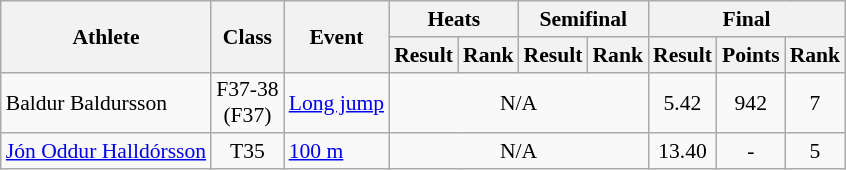<table class=wikitable style="font-size:90%">
<tr>
<th rowspan="2">Athlete</th>
<th rowspan="2">Class</th>
<th rowspan="2">Event</th>
<th colspan="2">Heats</th>
<th colspan="2">Semifinal</th>
<th colspan="3">Final</th>
</tr>
<tr>
<th>Result</th>
<th>Rank</th>
<th>Result</th>
<th>Rank</th>
<th>Result</th>
<th>Points</th>
<th>Rank</th>
</tr>
<tr>
<td>Baldur Baldursson</td>
<td align="center">F37-38<br>(F37)</td>
<td><a href='#'>Long jump</a></td>
<td align="center" colspan="4">N/A</td>
<td align="center">5.42</td>
<td align="center">942</td>
<td align="center">7</td>
</tr>
<tr>
<td><a href='#'>Jón Oddur Halldórsson</a></td>
<td align="center">T35</td>
<td><a href='#'>100 m</a></td>
<td align="center" colspan="4">N/A</td>
<td align="center">13.40</td>
<td align="center">-</td>
<td align="center">5</td>
</tr>
</table>
